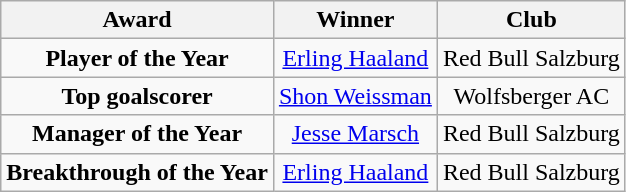<table class="wikitable" style="text-align:center">
<tr>
<th><strong>Award</strong></th>
<th>Winner</th>
<th>Club</th>
</tr>
<tr>
<td><strong>Player of the Year</strong></td>
<td> <a href='#'>Erling Haaland</a></td>
<td>Red Bull Salzburg</td>
</tr>
<tr>
<td><strong>Top goalscorer</strong></td>
<td> <a href='#'>Shon Weissman</a></td>
<td>Wolfsberger AC</td>
</tr>
<tr>
<td><strong>Manager of the Year</strong></td>
<td> <a href='#'>Jesse Marsch</a></td>
<td>Red Bull Salzburg</td>
</tr>
<tr>
<td><strong>Breakthrough of the Year</strong></td>
<td> <a href='#'>Erling Haaland</a></td>
<td>Red Bull Salzburg</td>
</tr>
</table>
